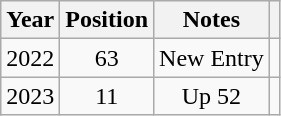<table class="wikitable plainrowheaders" style="text-align:center;">
<tr>
<th>Year</th>
<th>Position</th>
<th>Notes</th>
<th></th>
</tr>
<tr>
<td>2022</td>
<td>63</td>
<td>New Entry</td>
<td></td>
</tr>
<tr>
<td>2023</td>
<td>11</td>
<td>Up 52</td>
<td></td>
</tr>
</table>
